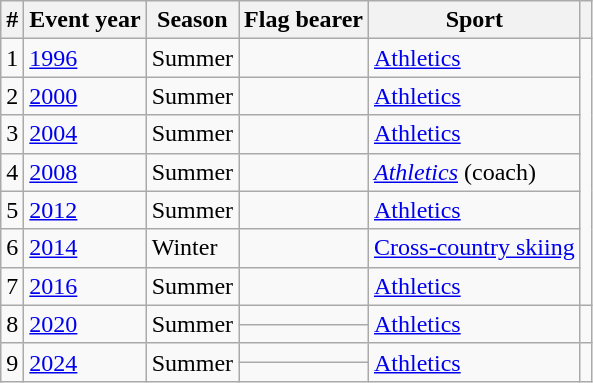<table class="wikitable sortable">
<tr>
<th>#</th>
<th>Event year</th>
<th>Season</th>
<th>Flag bearer</th>
<th>Sport</th>
<th></th>
</tr>
<tr>
<td>1</td>
<td><a href='#'>1996</a></td>
<td>Summer</td>
<td></td>
<td><a href='#'>Athletics</a></td>
<td rowspan=7></td>
</tr>
<tr>
<td>2</td>
<td><a href='#'>2000</a></td>
<td>Summer</td>
<td></td>
<td><a href='#'>Athletics</a></td>
</tr>
<tr>
<td>3</td>
<td><a href='#'>2004</a></td>
<td>Summer</td>
<td></td>
<td><a href='#'>Athletics</a></td>
</tr>
<tr>
<td>4</td>
<td><a href='#'>2008</a></td>
<td>Summer</td>
<td></td>
<td><em><a href='#'>Athletics</a></em> (coach)</td>
</tr>
<tr>
<td>5</td>
<td><a href='#'>2012</a></td>
<td>Summer</td>
<td></td>
<td><a href='#'>Athletics</a></td>
</tr>
<tr>
<td>6</td>
<td><a href='#'>2014</a></td>
<td>Winter</td>
<td></td>
<td><a href='#'>Cross-country skiing</a></td>
</tr>
<tr>
<td>7</td>
<td><a href='#'>2016</a></td>
<td>Summer</td>
<td></td>
<td><a href='#'>Athletics</a></td>
</tr>
<tr>
<td rowspan=2>8</td>
<td rowspan=2><a href='#'>2020</a></td>
<td rowspan=2>Summer</td>
<td></td>
<td rowspan=2><a href='#'>Athletics</a></td>
<td rowspan=2></td>
</tr>
<tr>
<td></td>
</tr>
<tr>
<td rowspan=2>9</td>
<td rowspan=2><a href='#'>2024</a></td>
<td rowspan=2>Summer</td>
<td></td>
<td rowspan=2><a href='#'>Athletics</a></td>
<td rowspan=2></td>
</tr>
<tr>
<td></td>
</tr>
</table>
